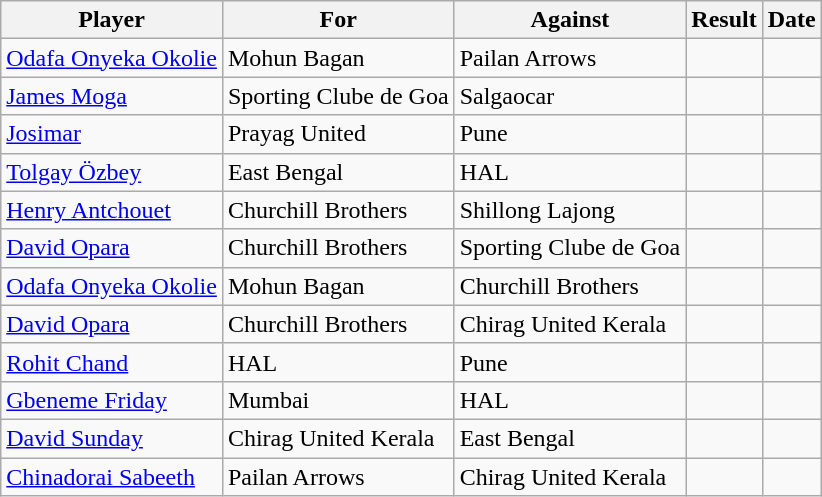<table class="wikitable sortable">
<tr>
<th>Player</th>
<th>For</th>
<th>Against</th>
<th align=center>Result</th>
<th>Date</th>
</tr>
<tr>
<td> <a href='#'>Odafa Onyeka Okolie</a></td>
<td>Mohun Bagan</td>
<td>Pailan Arrows</td>
<td align="center"></td>
<td></td>
</tr>
<tr>
<td> <a href='#'>James Moga</a></td>
<td>Sporting Clube de Goa</td>
<td>Salgaocar</td>
<td align="center"></td>
<td></td>
</tr>
<tr>
<td> <a href='#'>Josimar</a></td>
<td>Prayag United</td>
<td>Pune</td>
<td align="center"></td>
<td></td>
</tr>
<tr>
<td> <a href='#'>Tolgay Özbey</a></td>
<td>East Bengal</td>
<td>HAL</td>
<td align="center"></td>
<td></td>
</tr>
<tr>
<td> <a href='#'>Henry Antchouet</a></td>
<td>Churchill Brothers</td>
<td>Shillong Lajong</td>
<td align="center"></td>
<td></td>
</tr>
<tr>
<td> <a href='#'>David Opara</a></td>
<td>Churchill Brothers</td>
<td>Sporting Clube de Goa</td>
<td align="center"></td>
<td></td>
</tr>
<tr>
<td> <a href='#'>Odafa Onyeka Okolie</a></td>
<td>Mohun Bagan</td>
<td>Churchill Brothers</td>
<td align="center"></td>
<td></td>
</tr>
<tr>
<td> <a href='#'>David Opara</a></td>
<td>Churchill Brothers</td>
<td>Chirag United Kerala</td>
<td align="center"></td>
<td></td>
</tr>
<tr>
<td> <a href='#'>Rohit Chand</a></td>
<td>HAL</td>
<td>Pune</td>
<td align="center"> </td>
<td></td>
</tr>
<tr>
<td> <a href='#'>Gbeneme Friday</a></td>
<td>Mumbai</td>
<td>HAL</td>
<td align="center"> </td>
<td></td>
</tr>
<tr>
<td> <a href='#'>David Sunday</a></td>
<td>Chirag United Kerala</td>
<td>East Bengal</td>
<td align="center"></td>
<td></td>
</tr>
<tr>
<td> <a href='#'>Chinadorai Sabeeth</a></td>
<td>Pailan Arrows</td>
<td>Chirag United Kerala</td>
<td align="center"></td>
<td></td>
</tr>
</table>
